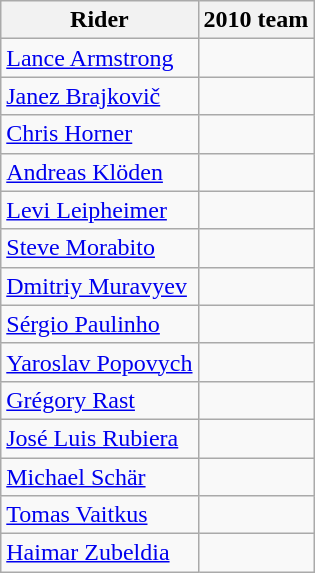<table class="wikitable">
<tr>
<th>Rider</th>
<th>2010 team</th>
</tr>
<tr>
<td><a href='#'>Lance Armstrong</a></td>
<td></td>
</tr>
<tr>
<td><a href='#'>Janez Brajkovič</a></td>
<td></td>
</tr>
<tr>
<td><a href='#'>Chris Horner</a></td>
<td></td>
</tr>
<tr>
<td><a href='#'>Andreas Klöden</a></td>
<td></td>
</tr>
<tr>
<td><a href='#'>Levi Leipheimer</a></td>
<td></td>
</tr>
<tr>
<td><a href='#'>Steve Morabito</a></td>
<td></td>
</tr>
<tr>
<td><a href='#'>Dmitriy Muravyev</a></td>
<td></td>
</tr>
<tr>
<td><a href='#'>Sérgio Paulinho</a></td>
<td></td>
</tr>
<tr>
<td><a href='#'>Yaroslav Popovych</a></td>
<td></td>
</tr>
<tr>
<td><a href='#'>Grégory Rast</a></td>
<td></td>
</tr>
<tr>
<td><a href='#'>José Luis Rubiera</a></td>
<td></td>
</tr>
<tr>
<td><a href='#'>Michael Schär</a></td>
<td></td>
</tr>
<tr>
<td><a href='#'>Tomas Vaitkus</a></td>
<td></td>
</tr>
<tr>
<td><a href='#'>Haimar Zubeldia</a></td>
<td></td>
</tr>
</table>
